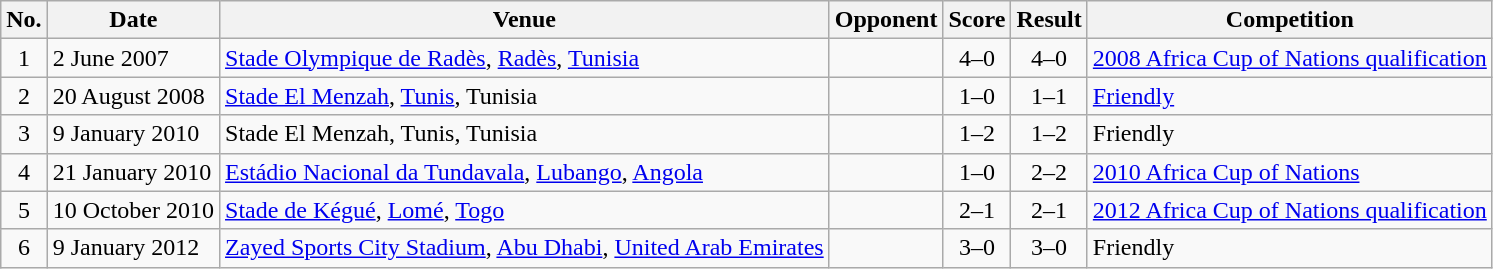<table class="wikitable sortable">
<tr>
<th scope="col">No.</th>
<th scope="col">Date</th>
<th scope="col">Venue</th>
<th scope="col">Opponent</th>
<th scope="col">Score</th>
<th scope="col">Result</th>
<th scope="col">Competition</th>
</tr>
<tr>
<td align="center">1</td>
<td>2 June 2007</td>
<td><a href='#'>Stade Olympique de Radès</a>, <a href='#'>Radès</a>, <a href='#'>Tunisia</a></td>
<td></td>
<td align="center">4–0</td>
<td align="center">4–0</td>
<td><a href='#'>2008 Africa Cup of Nations qualification</a></td>
</tr>
<tr>
<td align="center">2</td>
<td>20 August 2008</td>
<td><a href='#'>Stade El Menzah</a>, <a href='#'>Tunis</a>, Tunisia</td>
<td></td>
<td align="center">1–0</td>
<td align="center">1–1</td>
<td><a href='#'>Friendly</a></td>
</tr>
<tr>
<td align="center">3</td>
<td>9 January 2010</td>
<td>Stade El Menzah, Tunis, Tunisia</td>
<td></td>
<td align="center">1–2</td>
<td align="center">1–2</td>
<td>Friendly</td>
</tr>
<tr>
<td align="center">4</td>
<td>21 January 2010</td>
<td><a href='#'>Estádio Nacional da Tundavala</a>, <a href='#'>Lubango</a>, <a href='#'>Angola</a></td>
<td></td>
<td align="center">1–0</td>
<td align="center">2–2</td>
<td><a href='#'>2010 Africa Cup of Nations</a></td>
</tr>
<tr>
<td align="center">5</td>
<td>10 October 2010</td>
<td><a href='#'>Stade de Kégué</a>, <a href='#'>Lomé</a>, <a href='#'>Togo</a></td>
<td></td>
<td align="center">2–1</td>
<td align="center">2–1</td>
<td><a href='#'>2012 Africa Cup of Nations qualification</a></td>
</tr>
<tr>
<td align="center">6</td>
<td>9 January 2012</td>
<td><a href='#'>Zayed Sports City Stadium</a>, <a href='#'>Abu Dhabi</a>, <a href='#'>United Arab Emirates</a></td>
<td></td>
<td align="center">3–0</td>
<td align="center">3–0</td>
<td>Friendly</td>
</tr>
</table>
